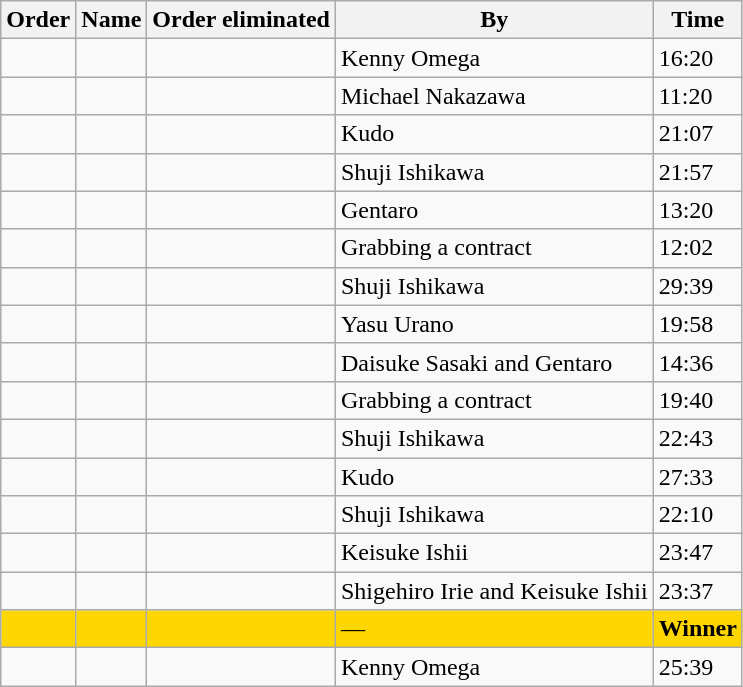<table class="wikitable sortable">
<tr>
<th>Order</th>
<th>Name</th>
<th>Order eliminated</th>
<th>By</th>
<th>Time</th>
</tr>
<tr>
<td></td>
<td></td>
<td></td>
<td>Kenny Omega</td>
<td>16:20</td>
</tr>
<tr>
<td></td>
<td></td>
<td></td>
<td>Michael Nakazawa</td>
<td>11:20</td>
</tr>
<tr>
<td></td>
<td></td>
<td></td>
<td>Kudo</td>
<td>21:07</td>
</tr>
<tr>
<td></td>
<td></td>
<td></td>
<td>Shuji Ishikawa</td>
<td>21:57</td>
</tr>
<tr>
<td></td>
<td></td>
<td></td>
<td>Gentaro</td>
<td>13:20</td>
</tr>
<tr>
<td></td>
<td></td>
<td></td>
<td>Grabbing a contract</td>
<td>12:02</td>
</tr>
<tr>
<td></td>
<td></td>
<td></td>
<td>Shuji Ishikawa</td>
<td>29:39</td>
</tr>
<tr>
<td></td>
<td></td>
<td></td>
<td>Yasu Urano</td>
<td>19:58</td>
</tr>
<tr>
<td></td>
<td></td>
<td></td>
<td>Daisuke Sasaki and Gentaro</td>
<td>14:36</td>
</tr>
<tr>
<td></td>
<td></td>
<td></td>
<td>Grabbing a contract</td>
<td>19:40</td>
</tr>
<tr>
<td></td>
<td></td>
<td></td>
<td>Shuji Ishikawa</td>
<td>22:43</td>
</tr>
<tr>
<td></td>
<td></td>
<td></td>
<td>Kudo</td>
<td>27:33</td>
</tr>
<tr>
<td></td>
<td></td>
<td></td>
<td>Shuji Ishikawa</td>
<td>22:10</td>
</tr>
<tr>
<td></td>
<td></td>
<td></td>
<td>Keisuke Ishii</td>
<td>23:47</td>
</tr>
<tr>
<td></td>
<td></td>
<td></td>
<td>Shigehiro Irie and Keisuke Ishii</td>
<td>23:37</td>
</tr>
<tr style="background:gold">
<td><strong></strong></td>
<td><strong></strong></td>
<td></td>
<td>—</td>
<td><strong>Winner</strong></td>
</tr>
<tr>
<td></td>
<td></td>
<td></td>
<td>Kenny Omega</td>
<td>25:39</td>
</tr>
</table>
